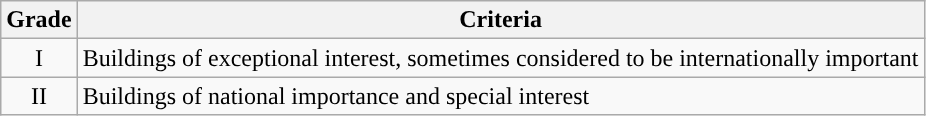<table class="wikitable">
<tr>
<th>Grade</th>
<th>Criteria</th>
</tr>
<tr>
<td align="center" >I</td>
<td>Buildings of exceptional interest, sometimes considered to be internationally important</td>
</tr>
<tr>
<td align="center" >II</td>
<td>Buildings of national importance and special interest</td>
</tr>
</table>
